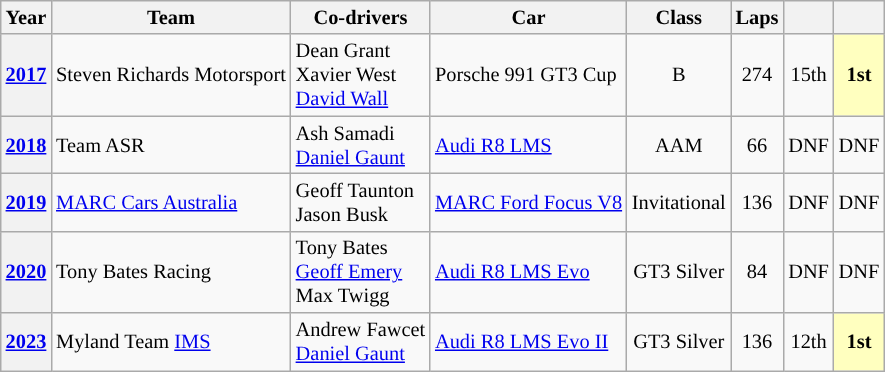<table class="wikitable" style="font-size:85%; text-align:center">
<tr>
<th>Year</th>
<th>Team</th>
<th>Co-drivers</th>
<th>Car</th>
<th>Class</th>
<th>Laps</th>
<th></th>
<th></th>
</tr>
<tr>
<th><a href='#'>2017</a></th>
<td align="left"> Steven Richards Motorsport</td>
<td align="left"> Dean Grant<br> Xavier West<br> <a href='#'>David Wall</a></td>
<td align="left">Porsche 991 GT3 Cup</td>
<td>B</td>
<td align=center>274</td>
<td>15th</td>
<td style="background:#ffffbf"><strong>1st</strong></td>
</tr>
<tr>
<th><a href='#'>2018</a></th>
<td align="left"> Team ASR</td>
<td align="left"> Ash Samadi<br> <a href='#'>Daniel Gaunt</a></td>
<td align="left"><a href='#'>Audi R8 LMS</a></td>
<td>AAM</td>
<td align=center>66</td>
<td>DNF</td>
<td>DNF</td>
</tr>
<tr>
<th><a href='#'>2019</a></th>
<td align="left"> <a href='#'>MARC Cars Australia</a></td>
<td align="left"> Geoff Taunton<br> Jason Busk</td>
<td align="left"><a href='#'>MARC Ford Focus V8</a></td>
<td>Invitational</td>
<td align=center>136</td>
<td>DNF</td>
<td>DNF</td>
</tr>
<tr>
<th><a href='#'>2020</a></th>
<td align="left"> Tony Bates Racing</td>
<td align="left"> Tony Bates<br> <a href='#'>Geoff Emery</a><br> Max Twigg</td>
<td align="left"><a href='#'>Audi R8 LMS Evo</a></td>
<td>GT3 Silver</td>
<td align=center>84</td>
<td>DNF</td>
<td>DNF</td>
</tr>
<tr>
<th><a href='#'>2023</a></th>
<td align="left"> Myland Team <a href='#'>IMS</a></td>
<td align="left"> Andrew Fawcet<br> <a href='#'>Daniel Gaunt</a></td>
<td align="left"><a href='#'>Audi R8 LMS Evo II</a></td>
<td>GT3 Silver</td>
<td align=center>136</td>
<td>12th</td>
<td style="background:#ffffbf"><strong>1st</strong></td>
</tr>
</table>
